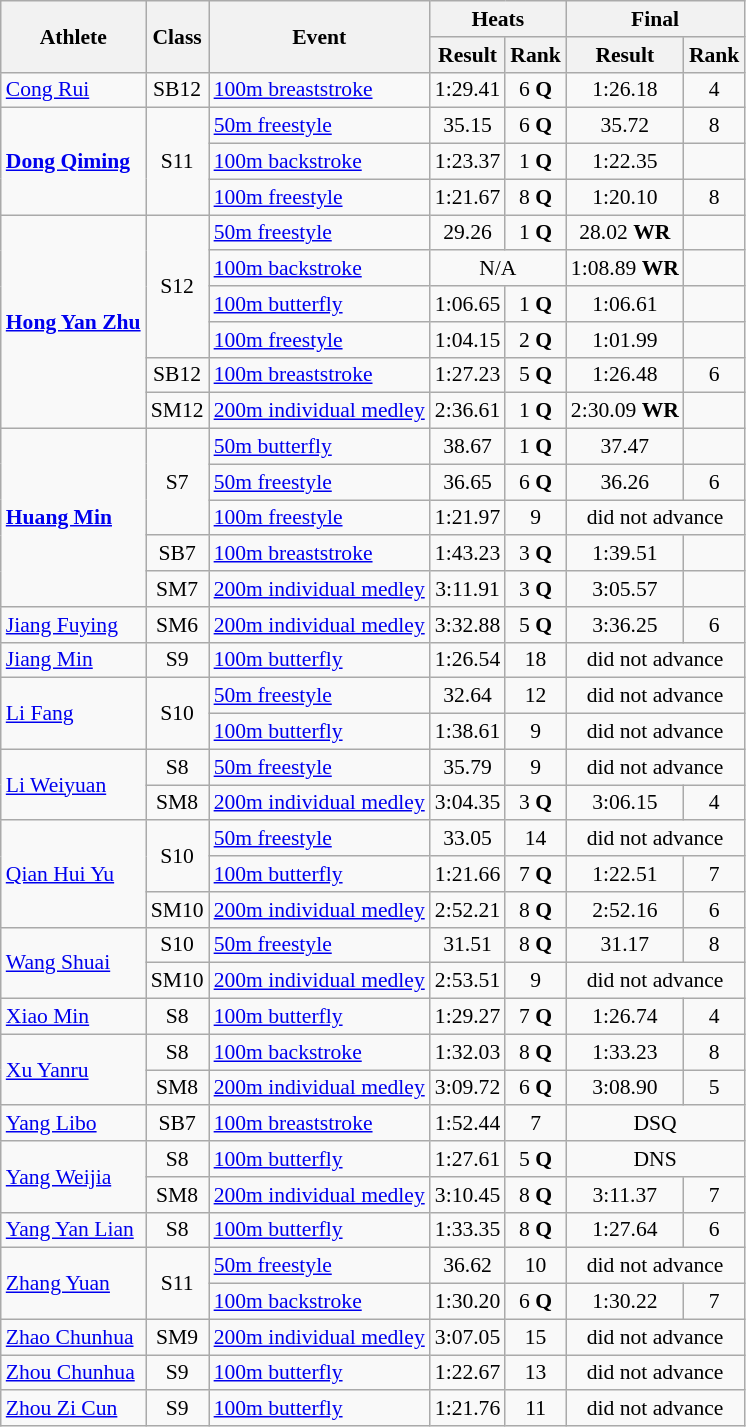<table class=wikitable style="font-size:90%">
<tr>
<th rowspan="2">Athlete</th>
<th rowspan="2">Class</th>
<th rowspan="2">Event</th>
<th colspan="2">Heats</th>
<th colspan="2">Final</th>
</tr>
<tr>
<th>Result</th>
<th>Rank</th>
<th>Result</th>
<th>Rank</th>
</tr>
<tr>
<td><a href='#'>Cong Rui</a></td>
<td style="text-align:center;">SB12</td>
<td><a href='#'>100m breaststroke</a></td>
<td style="text-align:center;">1:29.41</td>
<td style="text-align:center;">6 <strong>Q</strong></td>
<td style="text-align:center;">1:26.18</td>
<td style="text-align:center;">4</td>
</tr>
<tr>
<td rowspan="3"><strong><a href='#'>Dong Qiming</a></strong></td>
<td rowspan="3" style="text-align:center;">S11</td>
<td><a href='#'>50m freestyle</a></td>
<td style="text-align:center;">35.15</td>
<td style="text-align:center;">6 <strong>Q</strong></td>
<td style="text-align:center;">35.72</td>
<td style="text-align:center;">8</td>
</tr>
<tr>
<td><a href='#'>100m backstroke</a></td>
<td style="text-align:center;">1:23.37</td>
<td style="text-align:center;">1 <strong>Q</strong></td>
<td style="text-align:center;">1:22.35</td>
<td style="text-align:center;"></td>
</tr>
<tr>
<td><a href='#'>100m freestyle</a></td>
<td style="text-align:center;">1:21.67</td>
<td style="text-align:center;">8 <strong>Q</strong></td>
<td style="text-align:center;">1:20.10</td>
<td style="text-align:center;">8</td>
</tr>
<tr>
<td rowspan="6"><strong><a href='#'>Hong Yan Zhu</a></strong></td>
<td rowspan="4" style="text-align:center;">S12</td>
<td><a href='#'>50m freestyle</a></td>
<td style="text-align:center;">29.26</td>
<td style="text-align:center;">1 <strong>Q</strong></td>
<td style="text-align:center;">28.02 <strong>WR</strong></td>
<td style="text-align:center;"></td>
</tr>
<tr>
<td><a href='#'>100m backstroke</a></td>
<td style="text-align:center;" colspan="2">N/A</td>
<td style="text-align:center;">1:08.89 <strong>WR</strong></td>
<td style="text-align:center;"></td>
</tr>
<tr>
<td><a href='#'>100m butterfly</a></td>
<td style="text-align:center;">1:06.65</td>
<td style="text-align:center;">1 <strong>Q</strong></td>
<td style="text-align:center;">1:06.61</td>
<td style="text-align:center;"></td>
</tr>
<tr>
<td><a href='#'>100m freestyle</a></td>
<td style="text-align:center;">1:04.15</td>
<td style="text-align:center;">2 <strong>Q</strong></td>
<td style="text-align:center;">1:01.99</td>
<td style="text-align:center;"></td>
</tr>
<tr>
<td style="text-align:center;">SB12</td>
<td><a href='#'>100m breaststroke</a></td>
<td style="text-align:center;">1:27.23</td>
<td style="text-align:center;">5 <strong>Q</strong></td>
<td style="text-align:center;">1:26.48</td>
<td style="text-align:center;">6</td>
</tr>
<tr>
<td style="text-align:center;">SM12</td>
<td><a href='#'>200m individual medley</a></td>
<td style="text-align:center;">2:36.61</td>
<td style="text-align:center;">1 <strong>Q</strong></td>
<td style="text-align:center;">2:30.09 <strong>WR</strong></td>
<td style="text-align:center;"></td>
</tr>
<tr>
<td rowspan="5"><strong><a href='#'>Huang Min</a></strong></td>
<td rowspan="3" style="text-align:center;">S7</td>
<td><a href='#'>50m butterfly</a></td>
<td style="text-align:center;">38.67</td>
<td style="text-align:center;">1 <strong>Q</strong></td>
<td style="text-align:center;">37.47</td>
<td style="text-align:center;"></td>
</tr>
<tr>
<td><a href='#'>50m freestyle</a></td>
<td style="text-align:center;">36.65</td>
<td style="text-align:center;">6 <strong>Q</strong></td>
<td style="text-align:center;">36.26</td>
<td style="text-align:center;">6</td>
</tr>
<tr>
<td><a href='#'>100m freestyle</a></td>
<td style="text-align:center;">1:21.97</td>
<td style="text-align:center;">9</td>
<td style="text-align:center;" colspan="2">did not advance</td>
</tr>
<tr>
<td style="text-align:center;">SB7</td>
<td><a href='#'>100m breaststroke</a></td>
<td style="text-align:center;">1:43.23</td>
<td style="text-align:center;">3 <strong>Q</strong></td>
<td style="text-align:center;">1:39.51</td>
<td style="text-align:center;"></td>
</tr>
<tr>
<td style="text-align:center;">SM7</td>
<td><a href='#'>200m individual medley</a></td>
<td style="text-align:center;">3:11.91</td>
<td style="text-align:center;">3 <strong>Q</strong></td>
<td style="text-align:center;">3:05.57</td>
<td style="text-align:center;"></td>
</tr>
<tr>
<td><a href='#'>Jiang Fuying</a></td>
<td style="text-align:center;">SM6</td>
<td><a href='#'>200m individual medley</a></td>
<td style="text-align:center;">3:32.88</td>
<td style="text-align:center;">5 <strong>Q</strong></td>
<td style="text-align:center;">3:36.25</td>
<td style="text-align:center;">6</td>
</tr>
<tr>
<td><a href='#'>Jiang Min</a></td>
<td style="text-align:center;">S9</td>
<td><a href='#'>100m butterfly</a></td>
<td style="text-align:center;">1:26.54</td>
<td style="text-align:center;">18</td>
<td style="text-align:center;" colspan="2">did not advance</td>
</tr>
<tr>
<td rowspan="2"><a href='#'>Li Fang</a></td>
<td rowspan="2" style="text-align:center;">S10</td>
<td><a href='#'>50m freestyle</a></td>
<td style="text-align:center;">32.64</td>
<td style="text-align:center;">12</td>
<td style="text-align:center;" colspan="2">did not advance</td>
</tr>
<tr>
<td><a href='#'>100m butterfly</a></td>
<td style="text-align:center;">1:38.61</td>
<td style="text-align:center;">9</td>
<td style="text-align:center;" colspan="2">did not advance</td>
</tr>
<tr>
<td rowspan="2"><a href='#'>Li Weiyuan</a></td>
<td style="text-align:center;">S8</td>
<td><a href='#'>50m freestyle</a></td>
<td style="text-align:center;">35.79</td>
<td style="text-align:center;">9</td>
<td style="text-align:center;" colspan="2">did not advance</td>
</tr>
<tr>
<td style="text-align:center;">SM8</td>
<td><a href='#'>200m individual medley</a></td>
<td style="text-align:center;">3:04.35</td>
<td style="text-align:center;">3 <strong>Q</strong></td>
<td style="text-align:center;">3:06.15</td>
<td style="text-align:center;">4</td>
</tr>
<tr>
<td rowspan="3"><a href='#'>Qian Hui Yu</a></td>
<td rowspan="2" style="text-align:center;">S10</td>
<td><a href='#'>50m freestyle</a></td>
<td style="text-align:center;">33.05</td>
<td style="text-align:center;">14</td>
<td style="text-align:center;" colspan="2">did not advance</td>
</tr>
<tr>
<td><a href='#'>100m butterfly</a></td>
<td style="text-align:center;">1:21.66</td>
<td style="text-align:center;">7 <strong>Q</strong></td>
<td style="text-align:center;">1:22.51</td>
<td style="text-align:center;">7</td>
</tr>
<tr>
<td style="text-align:center;">SM10</td>
<td><a href='#'>200m individual medley</a></td>
<td style="text-align:center;">2:52.21</td>
<td style="text-align:center;">8 <strong>Q</strong></td>
<td style="text-align:center;">2:52.16</td>
<td style="text-align:center;">6</td>
</tr>
<tr>
<td rowspan="2"><a href='#'>Wang Shuai</a></td>
<td style="text-align:center;">S10</td>
<td><a href='#'>50m freestyle</a></td>
<td style="text-align:center;">31.51</td>
<td style="text-align:center;">8 <strong>Q</strong></td>
<td style="text-align:center;">31.17</td>
<td style="text-align:center;">8</td>
</tr>
<tr>
<td style="text-align:center;">SM10</td>
<td><a href='#'>200m individual medley</a></td>
<td style="text-align:center;">2:53.51</td>
<td style="text-align:center;">9</td>
<td style="text-align:center;" colspan="2">did not advance</td>
</tr>
<tr>
<td><a href='#'>Xiao Min</a></td>
<td style="text-align:center;">S8</td>
<td><a href='#'>100m butterfly</a></td>
<td style="text-align:center;">1:29.27</td>
<td style="text-align:center;">7 <strong>Q</strong></td>
<td style="text-align:center;">1:26.74</td>
<td style="text-align:center;">4</td>
</tr>
<tr>
<td rowspan="2"><a href='#'>Xu Yanru</a></td>
<td style="text-align:center;">S8</td>
<td><a href='#'>100m backstroke</a></td>
<td style="text-align:center;">1:32.03</td>
<td style="text-align:center;">8 <strong>Q</strong></td>
<td style="text-align:center;">1:33.23</td>
<td style="text-align:center;">8</td>
</tr>
<tr>
<td style="text-align:center;">SM8</td>
<td><a href='#'>200m individual medley</a></td>
<td style="text-align:center;">3:09.72</td>
<td style="text-align:center;">6 <strong>Q</strong></td>
<td style="text-align:center;">3:08.90</td>
<td style="text-align:center;">5</td>
</tr>
<tr>
<td><a href='#'>Yang Libo</a></td>
<td style="text-align:center;">SB7</td>
<td><a href='#'>100m breaststroke</a></td>
<td style="text-align:center;">1:52.44</td>
<td style="text-align:center;">7</td>
<td style="text-align:center;" colspan="2">DSQ</td>
</tr>
<tr>
<td rowspan="2"><a href='#'>Yang Weijia</a></td>
<td style="text-align:center;">S8</td>
<td><a href='#'>100m butterfly</a></td>
<td style="text-align:center;">1:27.61</td>
<td style="text-align:center;">5 <strong>Q</strong></td>
<td style="text-align:center;" colspan="2">DNS</td>
</tr>
<tr>
<td style="text-align:center;">SM8</td>
<td><a href='#'>200m individual medley</a></td>
<td style="text-align:center;">3:10.45</td>
<td style="text-align:center;">8 <strong>Q</strong></td>
<td style="text-align:center;">3:11.37</td>
<td style="text-align:center;">7</td>
</tr>
<tr>
<td><a href='#'>Yang Yan Lian</a></td>
<td style="text-align:center;">S8</td>
<td><a href='#'>100m butterfly</a></td>
<td style="text-align:center;">1:33.35</td>
<td style="text-align:center;">8 <strong>Q</strong></td>
<td style="text-align:center;">1:27.64</td>
<td style="text-align:center;">6</td>
</tr>
<tr>
<td rowspan="2"><a href='#'>Zhang Yuan</a></td>
<td rowspan="2" style="text-align:center;">S11</td>
<td><a href='#'>50m freestyle</a></td>
<td style="text-align:center;">36.62</td>
<td style="text-align:center;">10</td>
<td style="text-align:center;" colspan="2">did not advance</td>
</tr>
<tr>
<td><a href='#'>100m backstroke</a></td>
<td style="text-align:center;">1:30.20</td>
<td style="text-align:center;">6 <strong>Q</strong></td>
<td style="text-align:center;">1:30.22</td>
<td style="text-align:center;">7</td>
</tr>
<tr>
<td><a href='#'>Zhao Chunhua</a></td>
<td style="text-align:center;">SM9</td>
<td><a href='#'>200m individual medley</a></td>
<td style="text-align:center;">3:07.05</td>
<td style="text-align:center;">15</td>
<td style="text-align:center;" colspan="2">did not advance</td>
</tr>
<tr>
<td><a href='#'>Zhou Chunhua</a></td>
<td style="text-align:center;">S9</td>
<td><a href='#'>100m butterfly</a></td>
<td style="text-align:center;">1:22.67</td>
<td style="text-align:center;">13</td>
<td style="text-align:center;" colspan="2">did not advance</td>
</tr>
<tr>
<td><a href='#'>Zhou Zi Cun</a></td>
<td style="text-align:center;">S9</td>
<td><a href='#'>100m butterfly</a></td>
<td style="text-align:center;">1:21.76</td>
<td style="text-align:center;">11</td>
<td style="text-align:center;" colspan="2">did not advance</td>
</tr>
</table>
